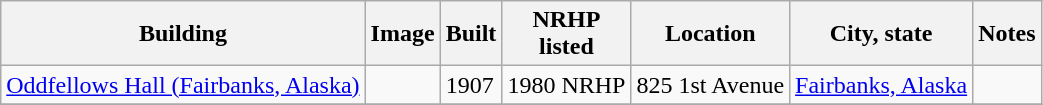<table class="wikitable sortable">
<tr>
<th>Building<br></th>
<th class="unsortable">Image</th>
<th>Built</th>
<th>NRHP<br>listed</th>
<th>Location</th>
<th>City, state</th>
<th class="unsortable">Notes</th>
</tr>
<tr>
<td><a href='#'>Oddfellows Hall (Fairbanks, Alaska)</a></td>
<td></td>
<td>1907</td>
<td>1980 NRHP</td>
<td>825 1st Avenue</td>
<td><a href='#'>Fairbanks, Alaska</a></td>
<td></td>
</tr>
<tr>
</tr>
</table>
